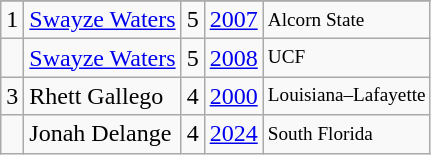<table class="wikitable">
<tr>
</tr>
<tr>
<td>1</td>
<td><a href='#'>Swayze Waters</a></td>
<td>5</td>
<td><a href='#'>2007</a></td>
<td style="font-size:80%;">Alcorn State</td>
</tr>
<tr>
<td></td>
<td><a href='#'>Swayze Waters</a></td>
<td>5</td>
<td><a href='#'>2008</a></td>
<td style="font-size:80%;">UCF</td>
</tr>
<tr>
<td>3</td>
<td>Rhett Gallego</td>
<td>4</td>
<td><a href='#'>2000</a></td>
<td style="font-size:80%;">Louisiana–Lafayette</td>
</tr>
<tr>
<td></td>
<td>Jonah Delange</td>
<td>4</td>
<td><a href='#'>2024</a></td>
<td style="font-size:80%;">South Florida</td>
</tr>
</table>
